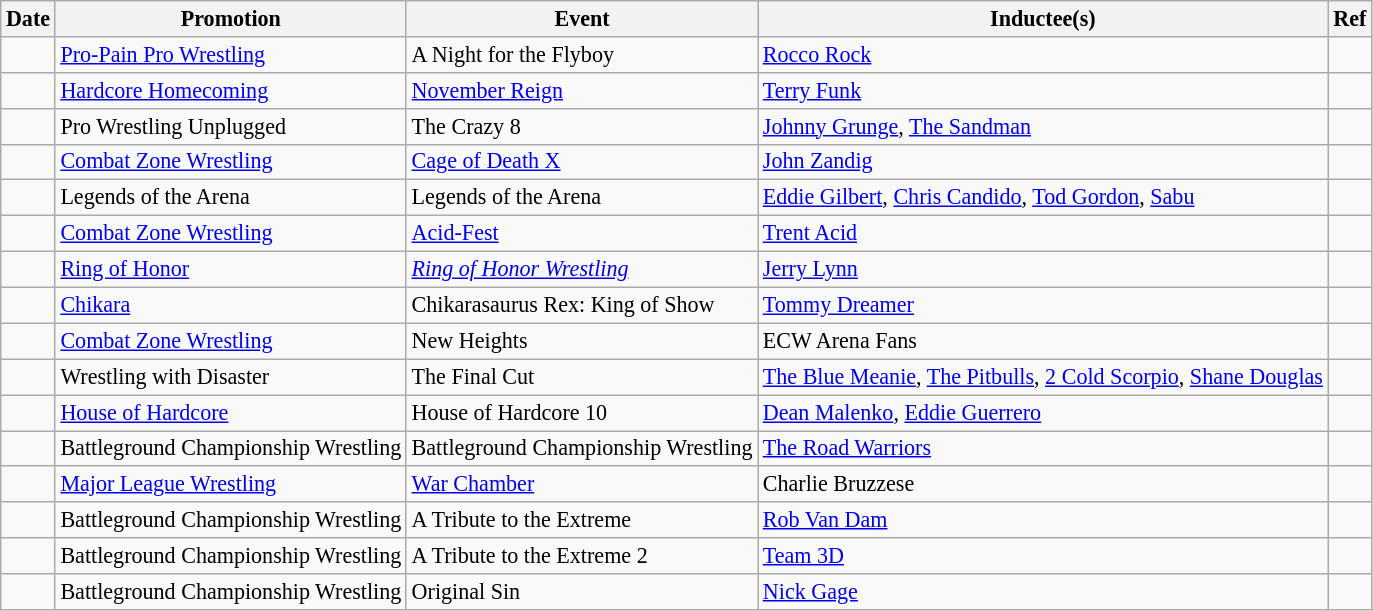<table class="wikitable sortable" style="font-size: 92%">
<tr>
<th>Date</th>
<th>Promotion</th>
<th>Event</th>
<th>Inductee(s)</th>
<th class="unsortable">Ref</th>
</tr>
<tr>
<td></td>
<td><a href='#'>Pro-Pain Pro Wrestling</a></td>
<td>A Night for the Flyboy</td>
<td><a href='#'>Rocco Rock</a></td>
<td></td>
</tr>
<tr>
<td></td>
<td><a href='#'>Hardcore Homecoming</a></td>
<td><a href='#'>November Reign</a></td>
<td><a href='#'>Terry Funk</a></td>
<td></td>
</tr>
<tr>
<td></td>
<td>Pro Wrestling Unplugged</td>
<td>The Crazy 8</td>
<td><a href='#'>Johnny Grunge</a>, <a href='#'>The Sandman</a></td>
<td></td>
</tr>
<tr>
<td></td>
<td><a href='#'>Combat Zone Wrestling</a></td>
<td><a href='#'>Cage of Death X</a></td>
<td><a href='#'>John Zandig</a></td>
<td></td>
</tr>
<tr>
<td></td>
<td>Legends of the Arena</td>
<td>Legends of the Arena</td>
<td><a href='#'>Eddie Gilbert</a>, <a href='#'>Chris Candido</a>, <a href='#'>Tod Gordon</a>, <a href='#'>Sabu</a></td>
<td></td>
</tr>
<tr>
<td></td>
<td><a href='#'>Combat Zone Wrestling</a></td>
<td><a href='#'>Acid-Fest</a></td>
<td><a href='#'>Trent Acid</a></td>
<td></td>
</tr>
<tr>
<td></td>
<td><a href='#'>Ring of Honor</a></td>
<td><em><a href='#'>Ring of Honor Wrestling</a></em></td>
<td><a href='#'>Jerry Lynn</a></td>
<td></td>
</tr>
<tr>
<td></td>
<td><a href='#'>Chikara</a></td>
<td>Chikarasaurus Rex: King of Show</td>
<td><a href='#'>Tommy Dreamer</a></td>
<td></td>
</tr>
<tr>
<td></td>
<td><a href='#'>Combat Zone Wrestling</a></td>
<td>New Heights</td>
<td>ECW Arena Fans</td>
<td></td>
</tr>
<tr>
<td></td>
<td>Wrestling with Disaster</td>
<td>The Final Cut</td>
<td><a href='#'>The Blue Meanie</a>, <a href='#'>The Pitbulls</a>, <a href='#'>2 Cold Scorpio</a>, <a href='#'>Shane Douglas</a></td>
<td></td>
</tr>
<tr>
<td></td>
<td><a href='#'>House of Hardcore</a></td>
<td>House of Hardcore 10</td>
<td><a href='#'>Dean Malenko</a>, <a href='#'>Eddie Guerrero</a></td>
<td></td>
</tr>
<tr>
<td></td>
<td>Battleground Championship Wrestling</td>
<td>Battleground Championship Wrestling</td>
<td><a href='#'>The Road Warriors</a></td>
<td></td>
</tr>
<tr>
<td></td>
<td><a href='#'>Major League Wrestling</a></td>
<td><a href='#'>War Chamber</a></td>
<td>Charlie Bruzzese</td>
<td></td>
</tr>
<tr>
<td></td>
<td>Battleground Championship Wrestling</td>
<td>A Tribute to the Extreme</td>
<td><a href='#'>Rob Van Dam</a></td>
<td></td>
</tr>
<tr>
<td></td>
<td>Battleground Championship Wrestling</td>
<td>A Tribute to the Extreme 2</td>
<td><a href='#'>Team 3D</a></td>
<td></td>
</tr>
<tr>
<td></td>
<td>Battleground Championship Wrestling</td>
<td>Original Sin</td>
<td><a href='#'>Nick Gage</a></td>
<td></td>
</tr>
</table>
